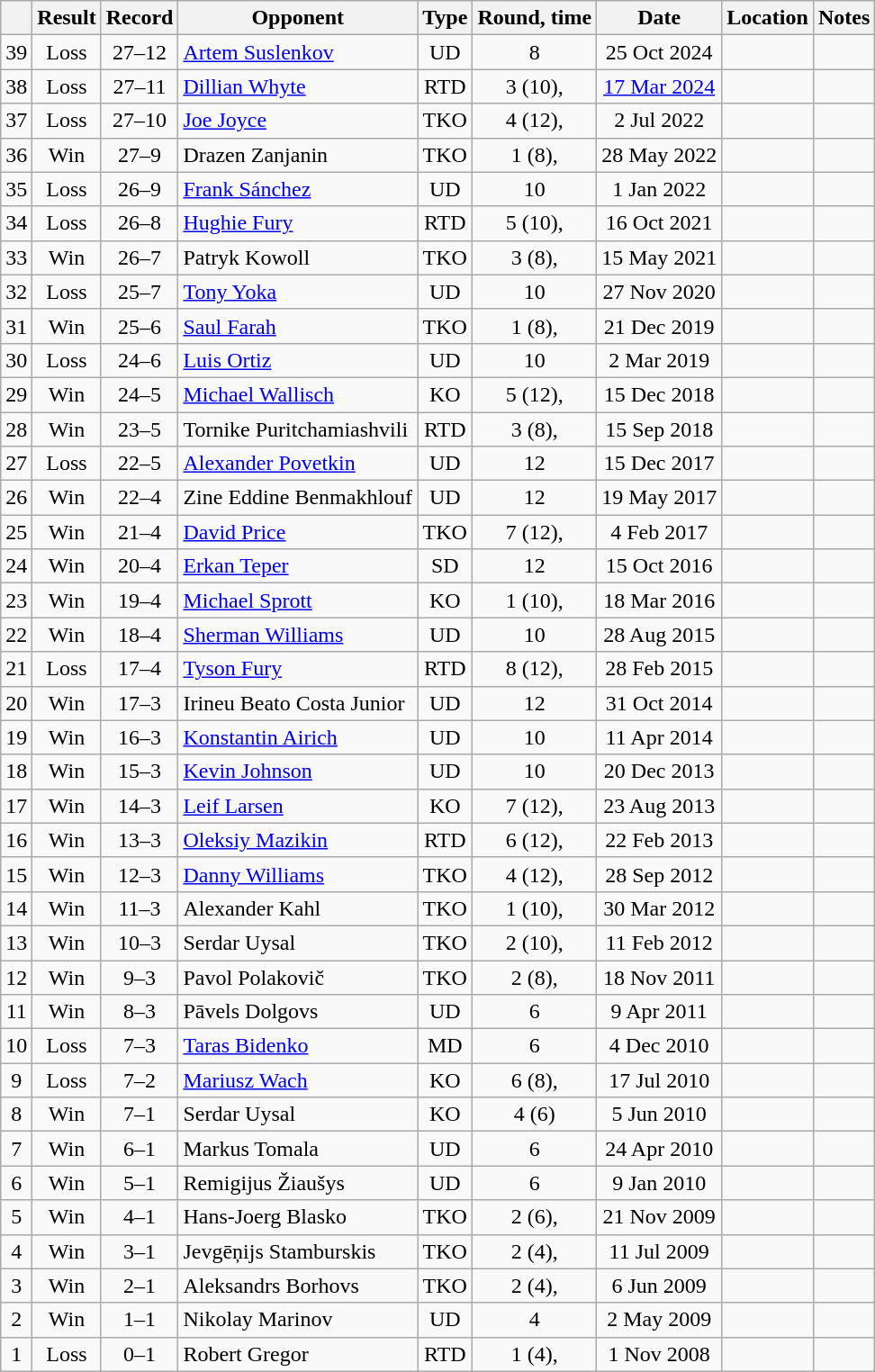<table class="wikitable" style="text-align:center">
<tr>
<th></th>
<th>Result</th>
<th>Record</th>
<th>Opponent</th>
<th>Type</th>
<th>Round, time</th>
<th>Date</th>
<th>Location</th>
<th>Notes</th>
</tr>
<tr>
<td>39</td>
<td>Loss</td>
<td>27–12</td>
<td align=left><a href='#'>Artem Suslenkov</a></td>
<td>UD</td>
<td>8</td>
<td>25 Oct 2024</td>
<td align=left></td>
<td></td>
</tr>
<tr>
<td>38</td>
<td>Loss</td>
<td>27–11</td>
<td align=left><a href='#'>Dillian Whyte</a></td>
<td>RTD</td>
<td>3 (10), </td>
<td><a href='#'>17 Mar 2024</a></td>
<td align=left></td>
<td></td>
</tr>
<tr>
<td>37</td>
<td>Loss</td>
<td>27–10</td>
<td align=left><a href='#'>Joe Joyce</a></td>
<td>TKO</td>
<td>4 (12), </td>
<td>2 Jul 2022</td>
<td align=left></td>
<td align=left></td>
</tr>
<tr>
<td>36</td>
<td>Win</td>
<td>27–9</td>
<td style="text-align:left;">Drazen Zanjanin</td>
<td>TKO</td>
<td>1 (8), </td>
<td>28 May 2022</td>
<td style="text-align:left;"></td>
<td></td>
</tr>
<tr>
<td>35</td>
<td>Loss</td>
<td>26–9</td>
<td align=left><a href='#'>Frank Sánchez</a></td>
<td>UD</td>
<td>10</td>
<td>1 Jan 2022</td>
<td align=left></td>
<td></td>
</tr>
<tr>
<td>34</td>
<td>Loss</td>
<td>26–8</td>
<td align=left><a href='#'>Hughie Fury</a></td>
<td>RTD</td>
<td>5 (10), </td>
<td>16 Oct 2021</td>
<td align=left></td>
<td></td>
</tr>
<tr>
<td>33</td>
<td>Win</td>
<td>26–7</td>
<td align=left>Patryk Kowoll</td>
<td>TKO</td>
<td>3 (8), </td>
<td>15 May 2021</td>
<td align=left></td>
<td></td>
</tr>
<tr>
<td>32</td>
<td>Loss</td>
<td>25–7</td>
<td align=left><a href='#'>Tony Yoka</a></td>
<td>UD</td>
<td>10</td>
<td>27 Nov 2020</td>
<td align=left></td>
<td></td>
</tr>
<tr>
<td>31</td>
<td>Win</td>
<td>25–6</td>
<td align=left><a href='#'>Saul Farah</a></td>
<td>TKO</td>
<td>1 (8), </td>
<td>21 Dec 2019</td>
<td align=left></td>
<td></td>
</tr>
<tr>
<td>30</td>
<td>Loss</td>
<td>24–6</td>
<td align=left><a href='#'>Luis Ortiz</a></td>
<td>UD</td>
<td>10</td>
<td>2 Mar 2019</td>
<td align=left></td>
<td></td>
</tr>
<tr>
<td>29</td>
<td>Win</td>
<td>24–5</td>
<td align=left><a href='#'>Michael Wallisch</a></td>
<td>KO</td>
<td>5 (12), </td>
<td>15 Dec 2018</td>
<td align=left></td>
<td align=left></td>
</tr>
<tr>
<td>28</td>
<td>Win</td>
<td>23–5</td>
<td align=left>Tornike Puritchamiashvili</td>
<td>RTD</td>
<td>3 (8), </td>
<td>15 Sep 2018</td>
<td align=left></td>
<td></td>
</tr>
<tr>
<td>27</td>
<td>Loss</td>
<td>22–5</td>
<td align=left><a href='#'>Alexander Povetkin</a></td>
<td>UD</td>
<td>12</td>
<td>15 Dec 2017</td>
<td align=left></td>
<td align=left></td>
</tr>
<tr>
<td>26</td>
<td>Win</td>
<td>22–4</td>
<td align=left>Zine Eddine Benmakhlouf</td>
<td>UD</td>
<td>12</td>
<td>19 May 2017</td>
<td align=left></td>
<td align=left></td>
</tr>
<tr>
<td>25</td>
<td>Win</td>
<td>21–4</td>
<td align=left><a href='#'>David Price</a></td>
<td>TKO</td>
<td>7 (12), </td>
<td>4 Feb 2017</td>
<td align=left></td>
<td align=left></td>
</tr>
<tr>
<td>24</td>
<td>Win</td>
<td>20–4</td>
<td align=left><a href='#'>Erkan Teper</a></td>
<td>SD</td>
<td>12</td>
<td>15 Oct 2016</td>
<td align=left></td>
<td align=left></td>
</tr>
<tr>
<td>23</td>
<td>Win</td>
<td>19–4</td>
<td align=left><a href='#'>Michael Sprott</a></td>
<td>KO</td>
<td>1 (10), </td>
<td>18 Mar 2016</td>
<td align=left></td>
<td></td>
</tr>
<tr>
<td>22</td>
<td>Win</td>
<td>18–4</td>
<td align=left><a href='#'>Sherman Williams</a></td>
<td>UD</td>
<td>10</td>
<td>28 Aug 2015</td>
<td align=left></td>
<td></td>
</tr>
<tr>
<td>21</td>
<td>Loss</td>
<td>17–4</td>
<td align=left><a href='#'>Tyson Fury</a></td>
<td>RTD</td>
<td>8 (12), </td>
<td>28 Feb 2015</td>
<td align=left></td>
<td align=left></td>
</tr>
<tr>
<td>20</td>
<td>Win</td>
<td>17–3</td>
<td align=left>Irineu Beato Costa Junior</td>
<td>UD</td>
<td>12</td>
<td>31 Oct 2014</td>
<td align=left></td>
<td></td>
</tr>
<tr>
<td>19</td>
<td>Win</td>
<td>16–3</td>
<td align=left><a href='#'>Konstantin Airich</a></td>
<td>UD</td>
<td>10</td>
<td>11 Apr 2014</td>
<td align=left></td>
<td></td>
</tr>
<tr>
<td>18</td>
<td>Win</td>
<td>15–3</td>
<td align=left><a href='#'>Kevin Johnson</a></td>
<td>UD</td>
<td>10</td>
<td>20 Dec 2013</td>
<td align=left></td>
<td></td>
</tr>
<tr>
<td>17</td>
<td>Win</td>
<td>14–3</td>
<td align=left><a href='#'>Leif Larsen</a></td>
<td>KO</td>
<td>7 (12), </td>
<td>23 Aug 2013</td>
<td align=left></td>
<td align=left></td>
</tr>
<tr>
<td>16</td>
<td>Win</td>
<td>13–3</td>
<td align=left><a href='#'>Oleksiy Mazikin</a></td>
<td>RTD</td>
<td>6 (12), </td>
<td>22 Feb 2013</td>
<td align=left></td>
<td align=left></td>
</tr>
<tr>
<td>15</td>
<td>Win</td>
<td>12–3</td>
<td align=left><a href='#'>Danny Williams</a></td>
<td>TKO</td>
<td>4 (12), </td>
<td>28 Sep 2012</td>
<td align=left></td>
<td align=left></td>
</tr>
<tr>
<td>14</td>
<td>Win</td>
<td>11–3</td>
<td align=left>Alexander Kahl</td>
<td>TKO</td>
<td>1 (10), </td>
<td>30 Mar 2012</td>
<td align=left></td>
<td align=left></td>
</tr>
<tr>
<td>13</td>
<td>Win</td>
<td>10–3</td>
<td align=left>Serdar Uysal</td>
<td>TKO</td>
<td>2 (10), </td>
<td>11 Feb 2012</td>
<td align=left></td>
<td align=left></td>
</tr>
<tr>
<td>12</td>
<td>Win</td>
<td>9–3</td>
<td align=left>Pavol Polakovič</td>
<td>TKO</td>
<td>2 (8), </td>
<td>18 Nov 2011</td>
<td align=left></td>
<td></td>
</tr>
<tr>
<td>11</td>
<td>Win</td>
<td>8–3</td>
<td align=left>Pāvels Dolgovs</td>
<td>UD</td>
<td>6</td>
<td>9 Apr 2011</td>
<td align=left></td>
<td></td>
</tr>
<tr>
<td>10</td>
<td>Loss</td>
<td>7–3</td>
<td align=left><a href='#'>Taras Bidenko</a></td>
<td>MD</td>
<td>6</td>
<td>4 Dec 2010</td>
<td align=left></td>
<td></td>
</tr>
<tr>
<td>9</td>
<td>Loss</td>
<td>7–2</td>
<td align=left><a href='#'>Mariusz Wach</a></td>
<td>KO</td>
<td>6 (8), </td>
<td>17 Jul 2010</td>
<td align=left></td>
<td></td>
</tr>
<tr>
<td>8</td>
<td>Win</td>
<td>7–1</td>
<td align=left>Serdar Uysal</td>
<td>KO</td>
<td>4 (6)</td>
<td>5 Jun 2010</td>
<td align=left></td>
<td></td>
</tr>
<tr>
<td>7</td>
<td>Win</td>
<td>6–1</td>
<td align=left>Markus Tomala</td>
<td>UD</td>
<td>6</td>
<td>24 Apr 2010</td>
<td align=left></td>
<td></td>
</tr>
<tr>
<td>6</td>
<td>Win</td>
<td>5–1</td>
<td align=left>Remigijus Žiaušys</td>
<td>UD</td>
<td>6</td>
<td>9 Jan 2010</td>
<td align=left></td>
<td></td>
</tr>
<tr>
<td>5</td>
<td>Win</td>
<td>4–1</td>
<td align=left>Hans-Joerg Blasko</td>
<td>TKO</td>
<td>2 (6), </td>
<td>21 Nov 2009</td>
<td align=left></td>
<td></td>
</tr>
<tr>
<td>4</td>
<td>Win</td>
<td>3–1</td>
<td align=left>Jevgēņijs Stamburskis</td>
<td>TKO</td>
<td>2 (4), </td>
<td>11 Jul 2009</td>
<td align=left></td>
<td></td>
</tr>
<tr>
<td>3</td>
<td>Win</td>
<td>2–1</td>
<td align=left>Aleksandrs Borhovs</td>
<td>TKO</td>
<td>2 (4), </td>
<td>6 Jun 2009</td>
<td align=left></td>
<td></td>
</tr>
<tr>
<td>2</td>
<td>Win</td>
<td>1–1</td>
<td align=left>Nikolay Marinov</td>
<td>UD</td>
<td>4</td>
<td>2 May 2009</td>
<td align=left></td>
<td></td>
</tr>
<tr>
<td>1</td>
<td>Loss</td>
<td>0–1</td>
<td align=left>Robert Gregor</td>
<td>RTD</td>
<td>1 (4), </td>
<td>1 Nov 2008</td>
<td align=left></td>
<td></td>
</tr>
</table>
